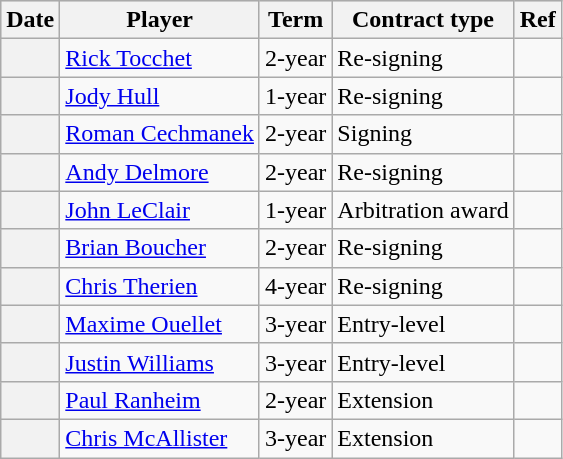<table class="wikitable plainrowheaders">
<tr style="background:#ddd; text-align:center;">
<th>Date</th>
<th>Player</th>
<th>Term</th>
<th>Contract type</th>
<th>Ref</th>
</tr>
<tr>
<th scope="row"></th>
<td><a href='#'>Rick Tocchet</a></td>
<td>2-year</td>
<td>Re-signing</td>
<td></td>
</tr>
<tr>
<th scope="row"></th>
<td><a href='#'>Jody Hull</a></td>
<td>1-year</td>
<td>Re-signing</td>
<td></td>
</tr>
<tr>
<th scope="row"></th>
<td><a href='#'>Roman Cechmanek</a></td>
<td>2-year</td>
<td>Signing</td>
<td></td>
</tr>
<tr>
<th scope="row"></th>
<td><a href='#'>Andy Delmore</a></td>
<td>2-year</td>
<td>Re-signing</td>
<td></td>
</tr>
<tr>
<th scope="row"></th>
<td><a href='#'>John LeClair</a></td>
<td>1-year</td>
<td>Arbitration award</td>
<td></td>
</tr>
<tr>
<th scope="row"></th>
<td><a href='#'>Brian Boucher</a></td>
<td>2-year</td>
<td>Re-signing</td>
<td></td>
</tr>
<tr>
<th scope="row"></th>
<td><a href='#'>Chris Therien</a></td>
<td>4-year</td>
<td>Re-signing</td>
<td></td>
</tr>
<tr>
<th scope="row"></th>
<td><a href='#'>Maxime Ouellet</a></td>
<td>3-year</td>
<td>Entry-level</td>
<td></td>
</tr>
<tr>
<th scope="row"></th>
<td><a href='#'>Justin Williams</a></td>
<td>3-year</td>
<td>Entry-level</td>
<td></td>
</tr>
<tr>
<th scope="row"></th>
<td><a href='#'>Paul Ranheim</a></td>
<td>2-year</td>
<td>Extension</td>
<td></td>
</tr>
<tr>
<th scope="row"></th>
<td><a href='#'>Chris McAllister</a></td>
<td>3-year</td>
<td>Extension</td>
<td></td>
</tr>
</table>
